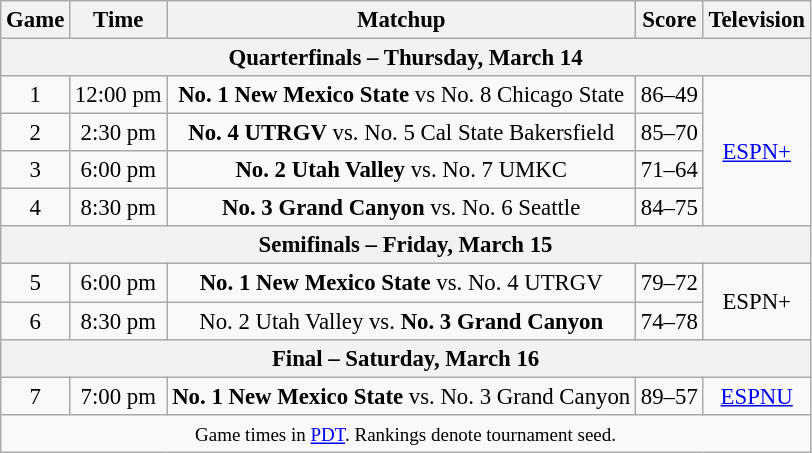<table class="wikitable" style="font-size: 95%;text-align:center">
<tr>
<th>Game</th>
<th>Time</th>
<th>Matchup</th>
<th>Score</th>
<th>Television</th>
</tr>
<tr>
<th colspan=5>Quarterfinals – Thursday, March 14</th>
</tr>
<tr>
<td>1</td>
<td>12:00 pm</td>
<td><strong>No. 1 New Mexico State</strong> vs No. 8 Chicago State</td>
<td>86–49</td>
<td rowspan=4><a href='#'>ESPN+</a></td>
</tr>
<tr>
<td>2</td>
<td>2:30 pm</td>
<td><strong>No. 4 UTRGV</strong> vs. No. 5 Cal State Bakersfield</td>
<td>85–70</td>
</tr>
<tr>
<td>3</td>
<td>6:00 pm</td>
<td><strong>No. 2 Utah Valley</strong> vs. No. 7 UMKC</td>
<td>71–64</td>
</tr>
<tr>
<td>4</td>
<td>8:30 pm</td>
<td><strong>No. 3 Grand Canyon</strong> vs. No. 6 Seattle</td>
<td>84–75</td>
</tr>
<tr>
<th colspan=5>Semifinals – Friday, March 15</th>
</tr>
<tr>
<td>5</td>
<td>6:00 pm</td>
<td><strong>No. 1 New Mexico State</strong> vs. No. 4 UTRGV</td>
<td>79–72</td>
<td rowspan=2>ESPN+</td>
</tr>
<tr>
<td>6</td>
<td>8:30 pm</td>
<td>No. 2 Utah Valley vs. <strong>No. 3 Grand Canyon</strong></td>
<td>74–78</td>
</tr>
<tr>
<th colspan=5>Final – Saturday, March 16</th>
</tr>
<tr>
<td>7</td>
<td>7:00 pm</td>
<td><strong>No. 1 New Mexico State</strong> vs. No. 3 Grand Canyon</td>
<td>89–57</td>
<td><a href='#'>ESPNU</a></td>
</tr>
<tr>
<td colspan=5><small>Game times in <a href='#'>PDT</a>. Rankings denote tournament seed.</small></td>
</tr>
</table>
